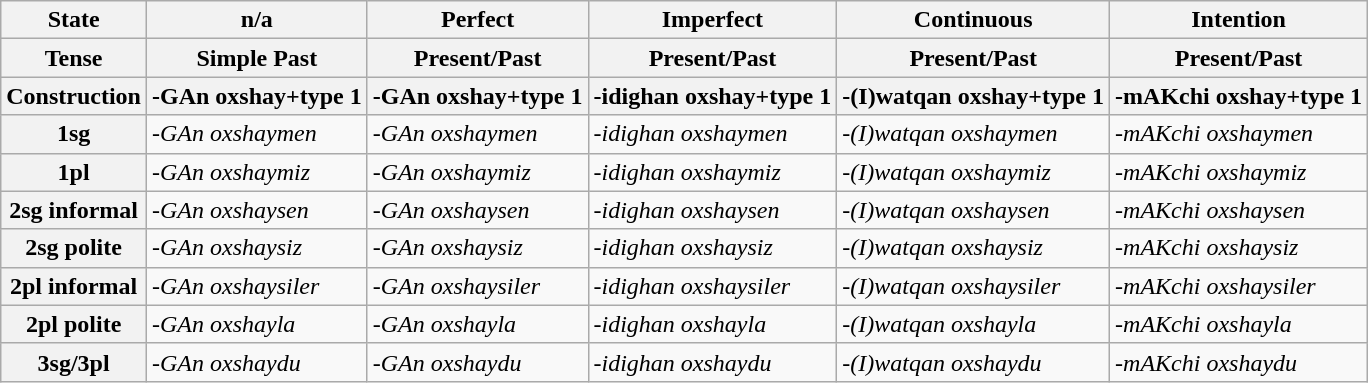<table class="wikitable">
<tr>
<th>State</th>
<th>n/a</th>
<th>Perfect</th>
<th>Imperfect</th>
<th>Continuous</th>
<th>Intention</th>
</tr>
<tr>
<th>Tense</th>
<th>Simple Past</th>
<th>Present/Past</th>
<th>Present/Past</th>
<th>Present/Past</th>
<th>Present/Past</th>
</tr>
<tr>
<th>Construction</th>
<th>-GAn oxshay+type 1</th>
<th>-GAn oxshay+type 1</th>
<th>-idighan oxshay+type 1</th>
<th>-(I)watqan oxshay+type 1</th>
<th>-mAKchi oxshay+type 1</th>
</tr>
<tr>
<th>1sg</th>
<td><em>-GAn oxshaymen</em></td>
<td><em>-GAn oxshaymen</em></td>
<td><em>-idighan oxshaymen</em></td>
<td><em>-(I)watqan oxshaymen</em></td>
<td><em>-mAKchi oxshaymen</em></td>
</tr>
<tr>
<th>1pl</th>
<td><em>-GAn oxshaymiz</em></td>
<td><em>-GAn oxshaymiz</em></td>
<td><em>-idighan oxshaymiz</em></td>
<td><em>-(I)watqan oxshaymiz</em></td>
<td><em>-mAKchi oxshaymiz</em></td>
</tr>
<tr>
<th>2sg informal</th>
<td><em>-GAn oxshaysen</em></td>
<td><em>-GAn oxshaysen</em></td>
<td><em>-idighan oxshaysen</em></td>
<td><em>-(I)watqan oxshaysen</em></td>
<td><em>-mAKchi oxshaysen</em></td>
</tr>
<tr>
<th>2sg polite</th>
<td><em>-GAn oxshaysiz</em></td>
<td><em>-GAn oxshaysiz</em></td>
<td><em>-idighan oxshaysiz</em></td>
<td><em>-(I)watqan oxshaysiz</em></td>
<td><em>-mAKchi oxshaysiz</em></td>
</tr>
<tr>
<th>2pl informal</th>
<td><em>-GAn oxshaysiler</em></td>
<td><em>-GAn oxshaysiler</em></td>
<td><em>-idighan oxshaysiler</em></td>
<td><em>-(I)watqan oxshaysiler</em></td>
<td><em>-mAKchi oxshaysiler</em></td>
</tr>
<tr>
<th>2pl polite</th>
<td><em>-GAn oxshayla</em></td>
<td><em>-GAn oxshayla</em></td>
<td><em>-idighan oxshayla</em></td>
<td><em>-(I)watqan oxshayla</em></td>
<td><em>-mAKchi oxshayla</em></td>
</tr>
<tr>
<th>3sg/3pl</th>
<td><em>-GAn oxshaydu</em></td>
<td><em>-GAn oxshaydu</em></td>
<td><em>-idighan oxshaydu</em></td>
<td><em>-(I)watqan oxshaydu</em></td>
<td><em>-mAKchi oxshaydu</em></td>
</tr>
</table>
